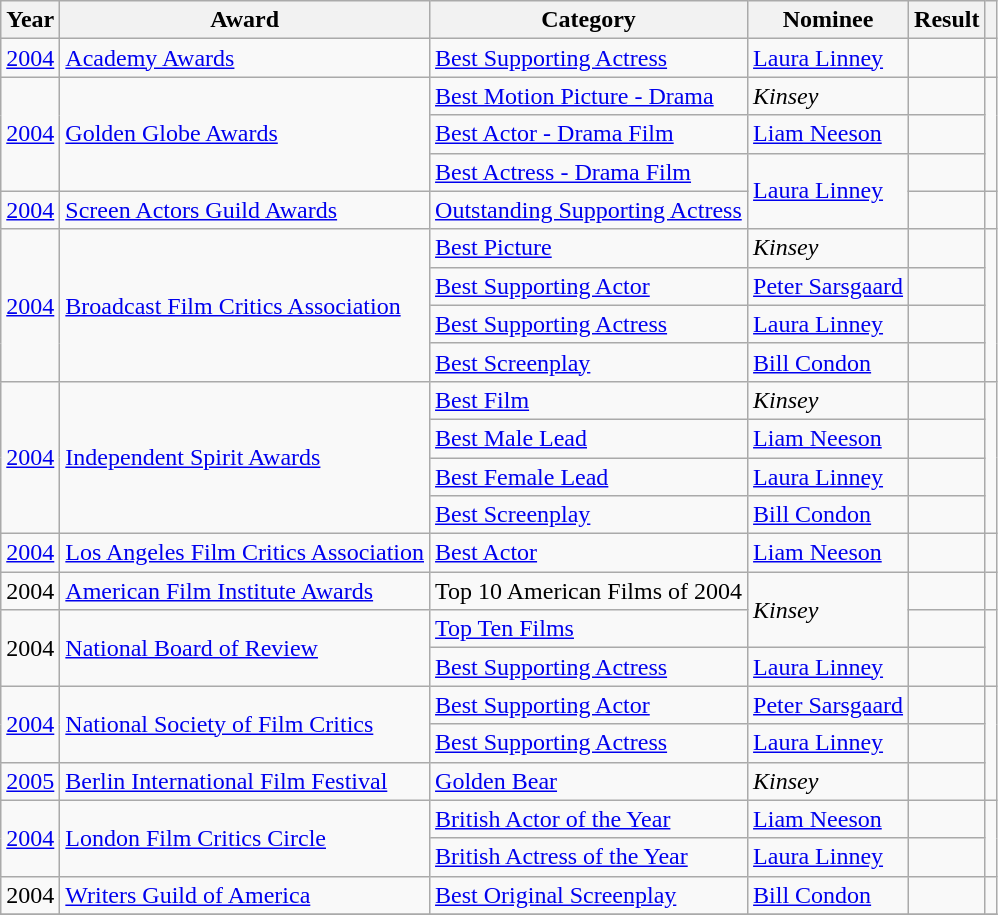<table class="wikitable">
<tr>
<th>Year</th>
<th>Award</th>
<th>Category</th>
<th>Nominee</th>
<th>Result</th>
<th></th>
</tr>
<tr>
<td><a href='#'>2004</a></td>
<td><a href='#'>Academy Awards</a></td>
<td><a href='#'>Best Supporting Actress</a></td>
<td><a href='#'>Laura Linney</a></td>
<td></td>
<td></td>
</tr>
<tr>
<td rowspan=3><a href='#'>2004</a></td>
<td rowspan=3><a href='#'>Golden Globe Awards</a></td>
<td><a href='#'>Best Motion Picture - Drama</a></td>
<td><em>Kinsey</em></td>
<td></td>
<td rowspan="3"></td>
</tr>
<tr>
<td><a href='#'>Best Actor - Drama Film</a></td>
<td><a href='#'>Liam Neeson</a></td>
<td></td>
</tr>
<tr>
<td><a href='#'>Best Actress - Drama Film</a></td>
<td rowspan="2"><a href='#'>Laura Linney</a></td>
<td></td>
</tr>
<tr>
<td><a href='#'>2004</a></td>
<td><a href='#'>Screen Actors Guild Awards</a></td>
<td><a href='#'>Outstanding Supporting Actress</a></td>
<td></td>
<td></td>
</tr>
<tr>
<td rowspan=4><a href='#'>2004</a></td>
<td rowspan=4><a href='#'>Broadcast Film Critics Association</a></td>
<td><a href='#'>Best Picture</a></td>
<td><em>Kinsey</em></td>
<td></td>
<td rowspan="4"></td>
</tr>
<tr>
<td><a href='#'>Best Supporting Actor</a></td>
<td><a href='#'>Peter Sarsgaard</a></td>
<td></td>
</tr>
<tr>
<td><a href='#'>Best Supporting Actress</a></td>
<td><a href='#'>Laura Linney</a></td>
<td></td>
</tr>
<tr>
<td><a href='#'>Best Screenplay</a></td>
<td><a href='#'>Bill Condon</a></td>
<td></td>
</tr>
<tr>
<td rowspan=4><a href='#'>2004</a></td>
<td rowspan=4><a href='#'>Independent Spirit Awards</a></td>
<td><a href='#'>Best Film</a></td>
<td><em>Kinsey</em></td>
<td></td>
<td rowspan="4"></td>
</tr>
<tr>
<td><a href='#'>Best Male Lead</a></td>
<td><a href='#'>Liam Neeson</a></td>
<td></td>
</tr>
<tr>
<td><a href='#'>Best Female Lead</a></td>
<td><a href='#'>Laura Linney</a></td>
<td></td>
</tr>
<tr>
<td><a href='#'>Best Screenplay</a></td>
<td><a href='#'>Bill Condon</a></td>
<td></td>
</tr>
<tr>
<td><a href='#'>2004</a></td>
<td><a href='#'>Los Angeles Film Critics Association</a></td>
<td><a href='#'>Best Actor</a></td>
<td><a href='#'>Liam Neeson</a></td>
<td></td>
<td></td>
</tr>
<tr>
<td>2004</td>
<td><a href='#'>American Film Institute Awards</a></td>
<td>Top 10 American Films of 2004</td>
<td rowspan="2"><em>Kinsey</em></td>
<td></td>
<td></td>
</tr>
<tr>
<td rowspan="2">2004</td>
<td rowspan="2"><a href='#'>National Board of Review</a></td>
<td><a href='#'>Top Ten Films</a></td>
<td></td>
<td rowspan="2"></td>
</tr>
<tr>
<td><a href='#'>Best Supporting Actress</a></td>
<td><a href='#'>Laura Linney</a></td>
<td></td>
</tr>
<tr>
<td rowspan=2><a href='#'>2004</a></td>
<td rowspan=2><a href='#'>National Society of Film Critics</a></td>
<td><a href='#'>Best Supporting Actor</a></td>
<td><a href='#'>Peter Sarsgaard</a></td>
<td></td>
<td rowspan="3"></td>
</tr>
<tr>
<td><a href='#'>Best Supporting Actress</a></td>
<td><a href='#'>Laura Linney</a></td>
<td></td>
</tr>
<tr>
<td><a href='#'>2005</a></td>
<td><a href='#'>Berlin International Film Festival</a></td>
<td><a href='#'>Golden Bear</a></td>
<td><em>Kinsey</em></td>
<td></td>
</tr>
<tr>
<td rowspan=2><a href='#'>2004</a></td>
<td rowspan=2><a href='#'>London Film Critics Circle</a></td>
<td><a href='#'>British Actor of the Year</a></td>
<td><a href='#'>Liam Neeson</a></td>
<td></td>
<td rowspan="2"></td>
</tr>
<tr>
<td><a href='#'>British Actress of the Year</a></td>
<td><a href='#'>Laura Linney</a></td>
<td></td>
</tr>
<tr>
<td>2004</td>
<td><a href='#'>Writers Guild of America</a></td>
<td><a href='#'>Best Original Screenplay</a></td>
<td><a href='#'>Bill Condon</a></td>
<td></td>
<td></td>
</tr>
<tr>
</tr>
</table>
